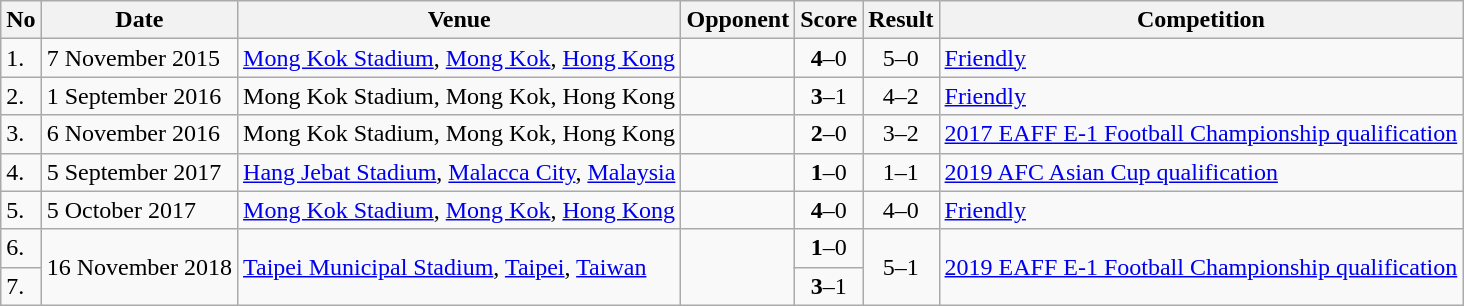<table class="wikitable" style="font-size:100%;">
<tr>
<th>No</th>
<th>Date</th>
<th>Venue</th>
<th>Opponent</th>
<th>Score</th>
<th>Result</th>
<th>Competition</th>
</tr>
<tr>
<td>1.</td>
<td>7 November 2015</td>
<td><a href='#'>Mong Kok Stadium</a>, <a href='#'>Mong Kok</a>, <a href='#'>Hong Kong</a></td>
<td></td>
<td align=center><strong>4</strong>–0</td>
<td align=center>5–0</td>
<td><a href='#'>Friendly</a></td>
</tr>
<tr>
<td>2.</td>
<td>1 September 2016</td>
<td>Mong Kok Stadium, Mong Kok, Hong Kong</td>
<td></td>
<td align=center><strong>3</strong>–1</td>
<td align=center>4–2</td>
<td><a href='#'>Friendly</a></td>
</tr>
<tr>
<td>3.</td>
<td>6 November 2016</td>
<td>Mong Kok Stadium, Mong Kok, Hong Kong</td>
<td></td>
<td align=center><strong>2</strong>–0</td>
<td align=center>3–2</td>
<td><a href='#'>2017 EAFF E-1 Football Championship qualification</a></td>
</tr>
<tr>
<td>4.</td>
<td>5 September 2017</td>
<td><a href='#'>Hang Jebat Stadium</a>, <a href='#'>Malacca City</a>, <a href='#'>Malaysia</a></td>
<td></td>
<td align=center><strong>1</strong>–0</td>
<td align=center>1–1</td>
<td><a href='#'>2019 AFC Asian Cup qualification</a></td>
</tr>
<tr>
<td>5.</td>
<td>5 October 2017</td>
<td><a href='#'>Mong Kok Stadium</a>, <a href='#'>Mong Kok</a>, <a href='#'>Hong Kong</a></td>
<td></td>
<td align=center><strong>4</strong>–0</td>
<td align=center>4–0</td>
<td><a href='#'>Friendly</a></td>
</tr>
<tr>
<td>6.</td>
<td rowspan="2">16 November 2018</td>
<td rowspan="2"><a href='#'>Taipei Municipal Stadium</a>, <a href='#'>Taipei</a>, <a href='#'>Taiwan</a></td>
<td rowspan="2"></td>
<td align=center><strong>1</strong>–0</td>
<td rowspan="2" style="text-align:center">5–1</td>
<td rowspan="2"><a href='#'>2019 EAFF E-1 Football Championship qualification</a></td>
</tr>
<tr>
<td>7.</td>
<td align=center><strong>3</strong>–1</td>
</tr>
</table>
